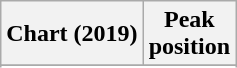<table class="wikitable sortable plainrowheaders" style="text-align:center">
<tr>
<th scope="col">Chart (2019)</th>
<th scope="col">Peak<br>position</th>
</tr>
<tr>
</tr>
<tr>
</tr>
<tr>
</tr>
<tr>
</tr>
<tr>
</tr>
<tr>
</tr>
<tr>
</tr>
<tr>
</tr>
<tr>
</tr>
<tr>
</tr>
<tr>
</tr>
<tr>
</tr>
<tr>
</tr>
<tr>
</tr>
</table>
